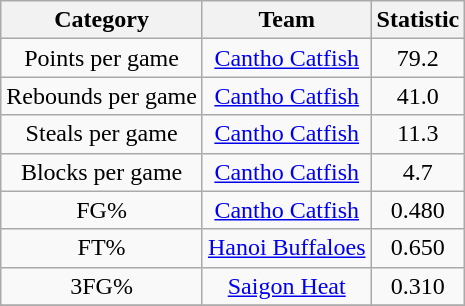<table class="wikitable" style="text-align:center">
<tr>
<th>Category</th>
<th>Team</th>
<th>Statistic</th>
</tr>
<tr>
<td>Points per game</td>
<td><a href='#'>Cantho Catfish</a></td>
<td>79.2</td>
</tr>
<tr>
<td>Rebounds per game</td>
<td><a href='#'>Cantho Catfish</a></td>
<td>41.0</td>
</tr>
<tr>
<td>Steals per game</td>
<td><a href='#'>Cantho Catfish</a></td>
<td>11.3</td>
</tr>
<tr>
<td>Blocks per game</td>
<td><a href='#'>Cantho Catfish</a></td>
<td>4.7</td>
</tr>
<tr>
<td>FG%</td>
<td><a href='#'>Cantho Catfish</a></td>
<td>0.480</td>
</tr>
<tr>
<td>FT%</td>
<td><a href='#'>Hanoi Buffaloes</a></td>
<td>0.650</td>
</tr>
<tr>
<td>3FG%</td>
<td><a href='#'>Saigon Heat</a></td>
<td>0.310</td>
</tr>
<tr>
</tr>
</table>
